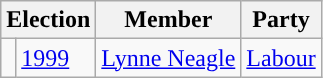<table class="wikitable">
<tr>
<th colspan="2">Election</th>
<th>Member</th>
<th>Party</th>
</tr>
<tr>
<td style="background-color: "></td>
<td><a href='#'>1999</a></td>
<td><a href='#'>Lynne Neagle</a></td>
<td><a href='#'>Labour</a></td>
</tr>
</table>
